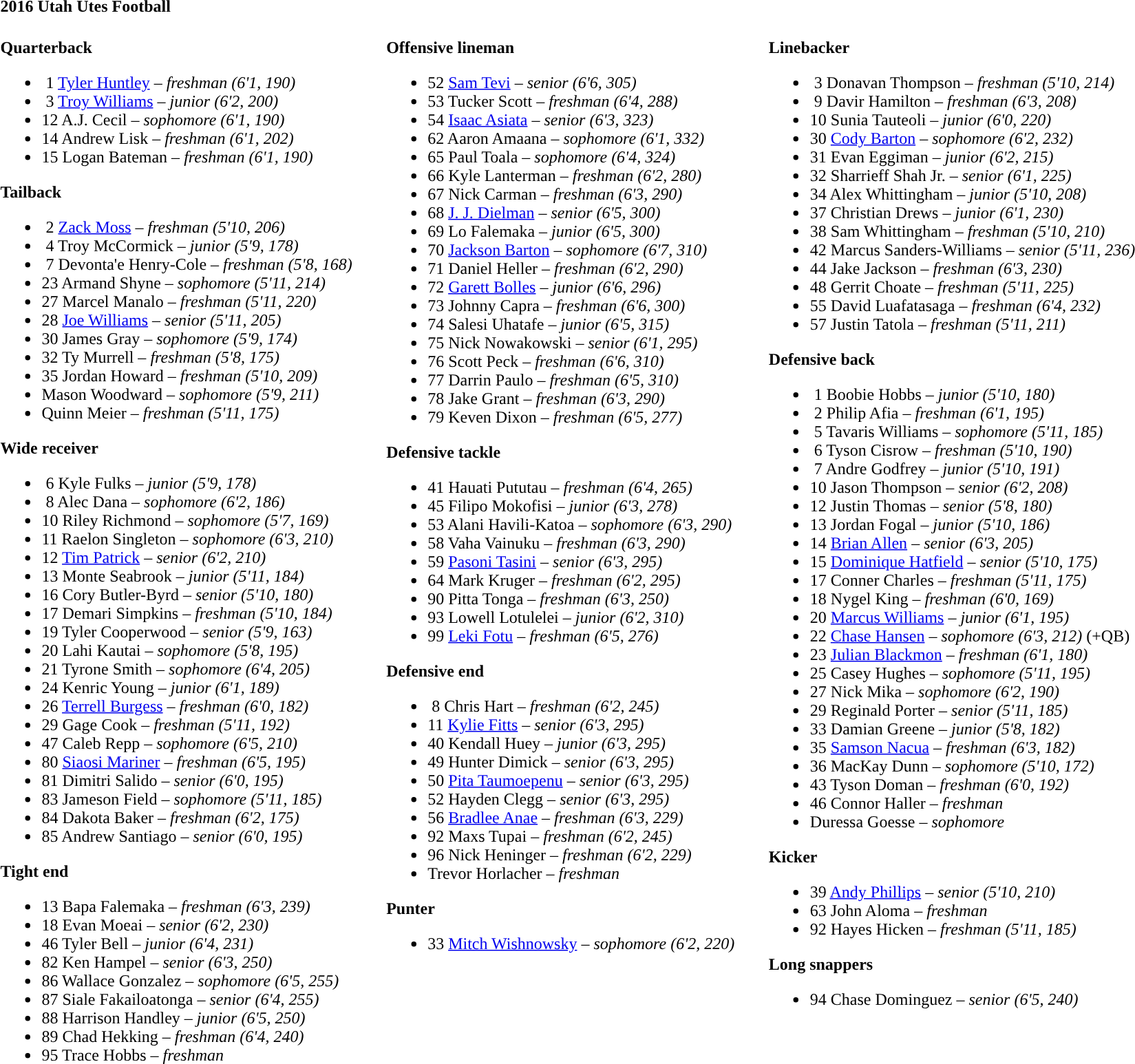<table class="toccolours" style="text-align: left;">
<tr>
<td colspan=11><strong>2016 Utah Utes Football</strong></td>
</tr>
<tr>
<td valign="top"><br><strong>Quarterback</strong><ul><li> 1  <a href='#'>Tyler Huntley</a> – <em>freshman (6'1, 190)</em></li><li> 3  <a href='#'>Troy Williams</a> – <em>junior (6'2, 200)</em></li><li>12  A.J. Cecil – <em>sophomore (6'1, 190)</em></li><li>14  Andrew Lisk – <em>freshman (6'1, 202)</em></li><li>15  Logan Bateman – <em> freshman (6'1, 190)</em></li></ul><strong>Tailback</strong><ul><li> 2  <a href='#'>Zack Moss</a> – <em>freshman (5'10, 206)</em></li><li> 4  Troy McCormick – <em> junior (5'9, 178)</em></li><li> 7  Devonta'e Henry-Cole – <em>freshman (5'8, 168)</em></li><li>23  Armand Shyne – <em>sophomore (5'11, 214)</em></li><li>27  Marcel Manalo – <em> freshman (5'11, 220)</em></li><li>28  <a href='#'>Joe Williams</a> – <em>senior (5'11, 205)</em></li><li>30  James Gray – <em>sophomore (5'9, 174)</em></li><li>32  Ty Murrell – <em>freshman (5'8, 175)</em></li><li>35  Jordan Howard – <em> freshman (5'10, 209)</em></li><li>Mason Woodward – <em>sophomore (5'9, 211)</em></li><li>Quinn Meier – <em>freshman (5'11, 175)</em></li></ul><strong>Wide receiver</strong><ul><li> 6  Kyle Fulks – <em> junior (5'9, 178)</em></li><li> 8  Alec Dana – <em>sophomore (6'2, 186)</em></li><li>10  Riley Richmond – <em>sophomore (5'7, 169)</em></li><li>11  Raelon Singleton – <em> sophomore (6'3, 210)</em></li><li>12  <a href='#'>Tim Patrick</a> – <em>senior (6'2, 210)</em></li><li>13  Monte Seabrook – <em>junior (5'11, 184)</em></li><li>16  Cory Butler-Byrd – <em>senior (5'10, 180)</em></li><li>17  Demari Simpkins – <em>freshman (5'10, 184)</em></li><li>19  Tyler Cooperwood – <em>senior (5'9, 163)</em></li><li>20  Lahi Kautai – <em>sophomore (5'8, 195)</em></li><li>21  Tyrone Smith – <em>sophomore (6'4, 205)</em></li><li>24  Kenric Young – <em>junior (6'1, 189)</em></li><li>26  <a href='#'>Terrell Burgess</a> – <em>freshman (6'0, 182)</em></li><li>29  Gage Cook – <em> freshman (5'11, 192)</em></li><li>47  Caleb Repp – <em>sophomore (6'5, 210)</em></li><li>80  <a href='#'>Siaosi Mariner</a> – <em> freshman (6'5, 195)</em></li><li>81  Dimitri Salido – <em>senior (6'0, 195)</em></li><li>83  Jameson Field – <em> sophomore (5'11, 185)</em></li><li>84  Dakota Baker – <em>freshman (6'2, 175)</em></li><li>85  Andrew Santiago – <em> senior (6'0, 195)</em></li></ul><strong>Tight end</strong><ul><li>13  Bapa Falemaka – <em>freshman (6'3, 239)</em></li><li>18  Evan Moeai – <em> senior (6'2, 230)</em></li><li>46  Tyler Bell – <em> junior (6'4, 231)</em></li><li>82  Ken Hampel – <em> senior (6'3, 250)</em></li><li>86  Wallace Gonzalez – <em> sophomore (6'5, 255)</em></li><li>87  Siale Fakailoatonga – <em>senior (6'4, 255)</em></li><li>88  Harrison Handley – <em> junior (6'5, 250)</em></li><li>89  Chad Hekking – <em>freshman (6'4, 240)</em></li><li>95  Trace Hobbs – <em>freshman</em></li></ul></td>
<td width="25"> </td>
<td valign="top"><br><strong>Offensive lineman</strong><ul><li>52  <a href='#'>Sam Tevi</a> – <em>senior (6'6, 305)</em></li><li>53  Tucker Scott – <em>freshman (6'4, 288)</em></li><li>54  <a href='#'>Isaac Asiata</a> – <em> senior (6'3, 323)</em></li><li>62  Aaron Amaana – <em>sophomore (6'1, 332)</em></li><li>65  Paul Toala – <em>sophomore (6'4, 324)</em></li><li>66  Kyle Lanterman – <em> freshman (6'2, 280)</em></li><li>67  Nick Carman – <em> freshman (6'3, 290)</em></li><li>68  <a href='#'>J. J. Dielman</a> – <em> senior (6'5, 300)</em></li><li>69  Lo Falemaka – <em> junior (6'5, 300)</em></li><li>70  <a href='#'>Jackson Barton</a> – <em> sophomore (6'7, 310)</em></li><li>71  Daniel Heller – <em> freshman (6'2, 290)</em></li><li>72  <a href='#'>Garett Bolles</a> – <em>junior (6'6, 296)</em></li><li>73  Johnny Capra – <em> freshman (6'6, 300)</em></li><li>74  Salesi Uhatafe – <em> junior (6'5, 315)</em></li><li>75  Nick Nowakowski – <em> senior (6'1, 295)</em></li><li>76  Scott Peck – <em>freshman (6'6, 310)</em></li><li>77  Darrin Paulo – <em> freshman (6'5, 310)</em></li><li>78  Jake Grant – <em>freshman (6'3, 290)</em></li><li>79  Keven Dixon – <em> freshman (6'5, 277)</em></li></ul><strong>Defensive tackle</strong><ul><li>41  Hauati Pututau – <em>freshman (6'4, 265)</em></li><li>45  Filipo Mokofisi – <em> junior (6'3, 278)</em></li><li>53  Alani Havili-Katoa – <em> sophomore (6'3, 290)</em></li><li>58  Vaha Vainuku – <em> freshman (6'3, 290)</em></li><li>59  <a href='#'>Pasoni Tasini</a> – <em>senior (6'3, 295)</em></li><li>64  Mark Kruger – <em>freshman (6'2, 295)</em></li><li>90  Pitta Tonga – <em>freshman (6'3, 250)</em></li><li>93  Lowell Lotulelei – <em>junior (6'2, 310)</em></li><li>99  <a href='#'>Leki Fotu</a> – <em>freshman (6'5, 276)</em></li></ul><strong>Defensive end</strong><ul><li> 8  Chris Hart – <em> freshman (6'2, 245)</em></li><li>11  <a href='#'>Kylie Fitts</a> – <em> senior (6'3, 295)</em></li><li>40  Kendall Huey – <em>junior (6'3, 295)</em></li><li>49  Hunter Dimick – <em> senior (6'3, 295)</em></li><li>50  <a href='#'>Pita Taumoepenu</a> – <em>senior (6'3, 295)</em></li><li>52  Hayden Clegg – <em> senior (6'3, 295)</em></li><li>56  <a href='#'>Bradlee Anae</a> – <em>freshman (6'3, 229)</em></li><li>92  Maxs Tupai – <em>freshman (6'2, 245)</em></li><li>96  Nick Heninger – <em>freshman (6'2, 229)</em></li><li>Trevor Horlacher – <em>freshman</em></li></ul><strong>Punter</strong><ul><li>33  <a href='#'>Mitch Wishnowsky</a> – <em>sophomore (6'2, 220)</em></li></ul></td>
<td width="25"> </td>
<td valign="top"><br><strong>Linebacker</strong><ul><li> 3  Donavan Thompson – <em>freshman (5'10, 214)</em></li><li> 9  Davir Hamilton – <em>freshman (6'3, 208)</em></li><li>10  Sunia Tauteoli – <em>junior (6'0, 220)</em></li><li>30  <a href='#'>Cody Barton</a> – <em>sophomore (6'2, 232)</em></li><li>31  Evan Eggiman – <em> junior (6'2, 215)</em></li><li>32  Sharrieff Shah Jr. – <em> senior (6'1, 225)</em></li><li>34  Alex Whittingham – <em> junior (5'10, 208)</em></li><li>37  Christian Drews – <em>junior (6'1, 230)</em></li><li>38  Sam Whittingham – <em> freshman (5'10, 210)</em></li><li>42  Marcus Sanders-Williams – <em>senior (5'11, 236)</em></li><li>44  Jake Jackson – <em> freshman (6'3, 230)</em></li><li>48  Gerrit Choate – <em>freshman (5'11, 225)</em></li><li>55  David Luafatasaga – <em>freshman (6'4, 232)</em></li><li>57  Justin Tatola – <em> freshman (5'11, 211)</em></li></ul><strong>Defensive back</strong><ul><li> 1  Boobie Hobbs – <em>junior (5'10, 180)</em></li><li> 2  Philip Afia – <em> freshman (6'1, 195)</em></li><li> 5  Tavaris Williams – <em> sophomore (5'11, 185)</em></li><li> 6  Tyson Cisrow – <em> freshman (5'10, 190)</em></li><li> 7  Andre Godfrey – <em>junior (5'10, 191)</em></li><li>10  Jason Thompson – <em> senior (6'2, 208)</em></li><li>12  Justin Thomas – <em> senior (5'8, 180)</em></li><li>13  Jordan Fogal – <em>junior (5'10, 186)</em></li><li>14  <a href='#'>Brian Allen</a> – <em> senior (6'3, 205)</em></li><li>15  <a href='#'>Dominique Hatfield</a> – <em>senior (5'10, 175)</em></li><li>17  Conner Charles – <em> freshman (5'11, 175)</em></li><li>18  Nygel King – <em>freshman (6'0, 169)</em></li><li>20  <a href='#'>Marcus Williams</a> – <em>junior (6'1, 195)</em></li><li>22  <a href='#'>Chase Hansen</a> – <em> sophomore (6'3, 212)</em> (+QB)</li><li>23  <a href='#'>Julian Blackmon</a> – <em>freshman (6'1, 180)</em></li><li>25  Casey Hughes – <em> sophomore (5'11, 195)</em></li><li>27  Nick Mika – <em>sophomore (6'2, 190)</em></li><li>29  Reginald Porter – <em> senior (5'11, 185)</em></li><li>33  Damian Greene – <em> junior (5'8, 182)</em></li><li>35  <a href='#'>Samson Nacua</a> – <em>freshman (6'3, 182)</em></li><li>36  MacKay Dunn – <em>sophomore (5'10, 172)</em></li><li>43  Tyson Doman – <em>freshman (6'0, 192)</em></li><li>46  Connor Haller – <em>freshman</em></li><li>Duressa Goesse – <em>sophomore</em></li></ul><strong>Kicker</strong><ul><li>39  <a href='#'>Andy Phillips</a> – <em> senior (5'10, 210)</em></li><li>63  John Aloma – <em>freshman</em></li><li>92  Hayes Hicken – <em> freshman (5'11, 185)</em></li></ul><strong>Long snappers</strong><ul><li>94  Chase Dominguez – <em>senior (6'5, 240)</em></li></ul></td>
</tr>
</table>
